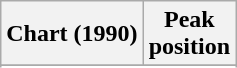<table class="wikitable sortable plainrowheaders">
<tr>
<th>Chart (1990)</th>
<th>Peak<br>position</th>
</tr>
<tr>
</tr>
<tr>
</tr>
</table>
